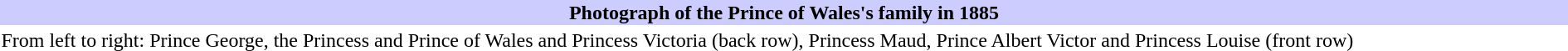<table class="toccolours collapsible collapsed" width="100%;" align="center">
<tr>
<th bgcolor=ccccff>Photograph of the Prince of Wales's family in 1885</th>
</tr>
<tr>
<td> From left to right: Prince George, the Princess and Prince of Wales and Princess Victoria (back row), Princess Maud, Prince Albert Victor and Princess Louise (front row)</td>
</tr>
</table>
